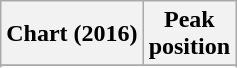<table class="wikitable sortable plainrowheaders" style="text-align:center;">
<tr>
<th>Chart (2016)</th>
<th>Peak <br> position</th>
</tr>
<tr>
</tr>
<tr>
</tr>
<tr>
</tr>
</table>
